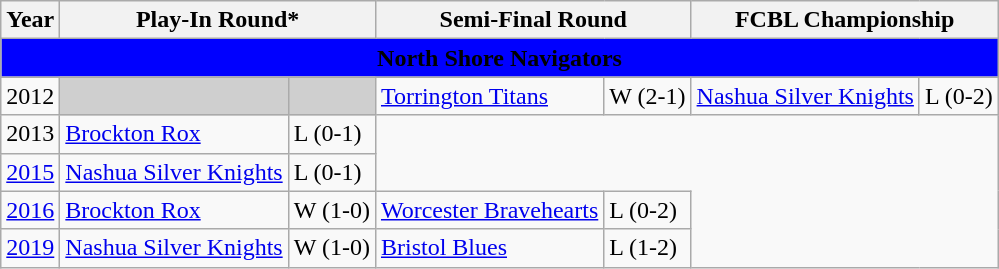<table class="wikitable">
<tr>
<th>Year</th>
<th colspan=2>Play-In Round*</th>
<th colspan=2>Semi-Final Round</th>
<th colspan=2>FCBL Championship</th>
</tr>
<tr>
<th style="background-color:blue" colspan="7"><span>North Shore Navigators</span></th>
</tr>
<tr>
<td>2012</td>
<th style="background-color:#cfcfcf;"></th>
<th style="background-color:#cfcfcf;"></th>
<td><a href='#'>Torrington Titans</a></td>
<td>W (2-1)</td>
<td><a href='#'>Nashua Silver Knights</a></td>
<td>L (0-2)</td>
</tr>
<tr>
<td>2013</td>
<td><a href='#'>Brockton Rox</a></td>
<td>L (0-1)</td>
</tr>
<tr>
<td><a href='#'>2015</a></td>
<td><a href='#'>Nashua Silver Knights</a></td>
<td>L (0-1)</td>
</tr>
<tr>
<td><a href='#'>2016</a></td>
<td><a href='#'>Brockton Rox</a></td>
<td>W (1-0)</td>
<td><a href='#'>Worcester Bravehearts</a></td>
<td>L (0-2)</td>
</tr>
<tr>
<td><a href='#'>2019</a></td>
<td><a href='#'>Nashua Silver Knights</a></td>
<td>W (1-0)</td>
<td><a href='#'>Bristol Blues</a></td>
<td>L (1-2)</td>
</tr>
</table>
